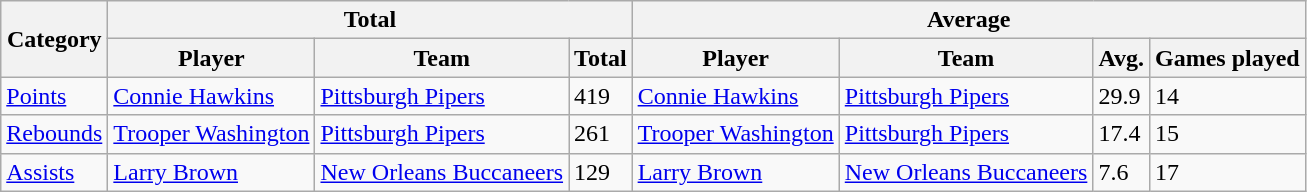<table class=wikitable style="text-align:left;">
<tr>
<th rowspan=2>Category</th>
<th colspan=3>Total</th>
<th colspan=4>Average</th>
</tr>
<tr>
<th>Player</th>
<th>Team</th>
<th>Total</th>
<th>Player</th>
<th>Team</th>
<th>Avg.</th>
<th>Games played</th>
</tr>
<tr>
<td><a href='#'>Points</a></td>
<td><a href='#'>Connie Hawkins</a></td>
<td><a href='#'>Pittsburgh Pipers</a></td>
<td>419</td>
<td><a href='#'>Connie Hawkins</a></td>
<td><a href='#'>Pittsburgh Pipers</a></td>
<td>29.9</td>
<td>14</td>
</tr>
<tr>
<td><a href='#'>Rebounds</a></td>
<td><a href='#'>Trooper Washington</a></td>
<td><a href='#'>Pittsburgh Pipers</a></td>
<td>261</td>
<td><a href='#'>Trooper Washington</a></td>
<td><a href='#'>Pittsburgh Pipers</a></td>
<td>17.4</td>
<td>15</td>
</tr>
<tr>
<td><a href='#'>Assists</a></td>
<td><a href='#'>Larry Brown</a></td>
<td><a href='#'>New Orleans Buccaneers</a></td>
<td>129</td>
<td><a href='#'>Larry Brown</a></td>
<td><a href='#'>New Orleans Buccaneers</a></td>
<td>7.6</td>
<td>17</td>
</tr>
</table>
